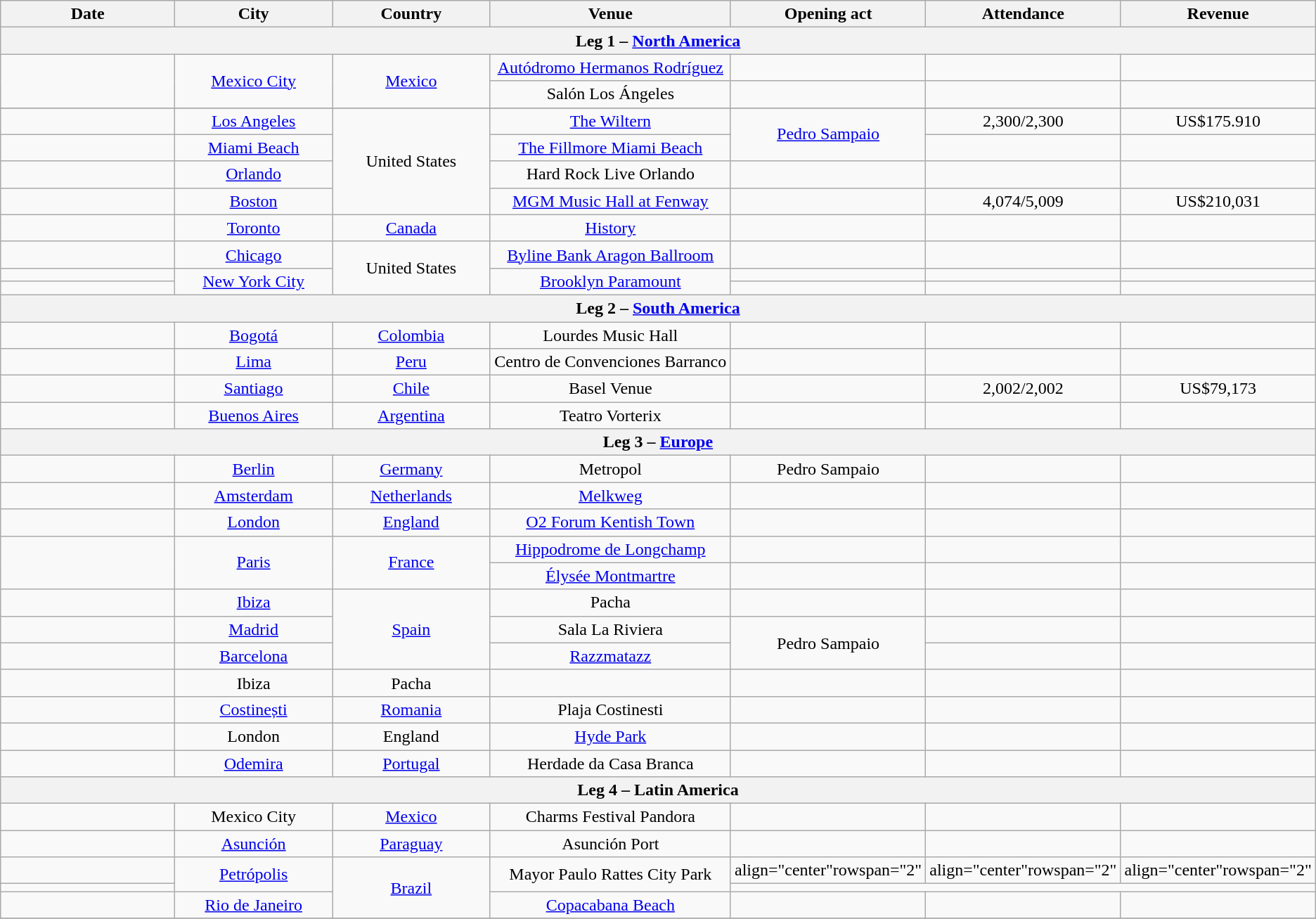<table class="wikitable plainrowheaders" style="text-align:center;">
<tr>
<th scope="col" style="width:12em;">Date</th>
<th scope="col" style="width:10em;">City</th>
<th scope="col" style="width:10em;">Country</th>
<th scope="col" style="width:16em;">Venue</th>
<th scope="col" style="width:10em;">Opening act</th>
<th scope="col" style="width:10em;">Attendance</th>
<th scope="col" style="width:10em;">Revenue</th>
</tr>
<tr>
<th colspan="7">Leg 1 – <strong><a href='#'>North America</a></strong></th>
</tr>
<tr>
<td align="center"rowspan="2"></td>
<td align="center"rowspan="2"><a href='#'>Mexico City</a></td>
<td align="center"rowspan="2"><a href='#'>Mexico</a></td>
<td align="center"><a href='#'>Autódromo Hermanos Rodríguez</a></td>
<td></td>
<td></td>
<td></td>
</tr>
<tr>
<td align="center">Salón Los Ángeles</td>
<td></td>
<td></td>
<td></td>
</tr>
<tr>
</tr>
<tr>
<td align="center"></td>
<td align="center"><a href='#'>Los Angeles</a></td>
<td align="center" rowspan="4">United States</td>
<td align="center"><a href='#'>The Wiltern</a></td>
<td align="center" rowspan="2"><a href='#'>Pedro Sampaio</a></td>
<td>2,300/2,300</td>
<td>US$175.910</td>
</tr>
<tr>
<td align="center"></td>
<td align="center"><a href='#'>Miami Beach</a></td>
<td align="center"><a href='#'>The Fillmore Miami Beach</a></td>
<td></td>
<td></td>
</tr>
<tr>
<td align="center"></td>
<td align="center"><a href='#'>Orlando</a></td>
<td align="center">Hard Rock Live Orlando</td>
<td></td>
<td></td>
<td></td>
</tr>
<tr>
<td align="center"></td>
<td align="center"><a href='#'>Boston</a></td>
<td align="center"><a href='#'>MGM Music Hall at Fenway</a></td>
<td></td>
<td>4,074/5,009</td>
<td>US$210,031</td>
</tr>
<tr>
<td align="center"></td>
<td align="center"><a href='#'>Toronto</a></td>
<td align="center" rowspan="1"><a href='#'>Canada</a></td>
<td align="center"><a href='#'>History</a></td>
<td></td>
<td></td>
<td></td>
</tr>
<tr>
<td align="center"></td>
<td align="center"><a href='#'>Chicago</a></td>
<td align="center" rowspan="3">United States</td>
<td align="center"><a href='#'>Byline Bank Aragon Ballroom</a></td>
<td></td>
<td></td>
<td></td>
</tr>
<tr>
<td align="center"></td>
<td align="center"rowspan="2"><a href='#'>New York City</a></td>
<td align="center"rowspan="2"><a href='#'>Brooklyn Paramount</a></td>
<td></td>
<td></td>
<td></td>
</tr>
<tr>
<td align="center"></td>
<td></td>
<td></td>
<td></td>
</tr>
<tr>
<th colspan="7">Leg 2 – <strong><a href='#'>South America</a></strong></th>
</tr>
<tr>
<td align="center"></td>
<td align="center"><a href='#'>Bogotá</a></td>
<td align="center" rowspan="1"><a href='#'>Colombia</a></td>
<td align="center">Lourdes Music Hall</td>
<td></td>
<td></td>
<td></td>
</tr>
<tr>
<td align="center"></td>
<td align="center"><a href='#'>Lima</a></td>
<td align="center" rowspan="1"><a href='#'>Peru</a></td>
<td align="center">Centro de Convenciones Barranco</td>
<td></td>
<td></td>
<td></td>
</tr>
<tr>
<td align="center"></td>
<td align="center"><a href='#'>Santiago</a></td>
<td align="center" rowspan="1"><a href='#'>Chile</a></td>
<td align="center">Basel Venue</td>
<td></td>
<td>2,002/2,002</td>
<td>US$79,173</td>
</tr>
<tr>
<td align="center"></td>
<td align="center"><a href='#'>Buenos Aires</a></td>
<td align="center" rowspan="1"><a href='#'>Argentina</a></td>
<td align="center">Teatro Vorterix</td>
<td></td>
<td></td>
<td></td>
</tr>
<tr>
<th colspan="7">Leg 3 – <strong><a href='#'>Europe</a></strong></th>
</tr>
<tr>
<td align="center"></td>
<td align="center"><a href='#'>Berlin</a></td>
<td align="center" rowspan="1"><a href='#'>Germany</a></td>
<td align="center">Metropol</td>
<td align="center">Pedro Sampaio</td>
<td></td>
<td></td>
</tr>
<tr>
<td align="center"></td>
<td align="center"><a href='#'>Amsterdam</a></td>
<td align="center" rowspan="1"><a href='#'>Netherlands</a></td>
<td align="center"><a href='#'>Melkweg</a></td>
<td></td>
<td></td>
<td></td>
</tr>
<tr>
<td align="center"></td>
<td align="center"><a href='#'>London</a></td>
<td align="center" rowspan="1"><a href='#'>England</a></td>
<td align="center"><a href='#'>O2 Forum Kentish Town</a></td>
<td></td>
<td></td>
<td></td>
</tr>
<tr>
<td align="center" rowspan="2"></td>
<td align="center" rowspan="2"><a href='#'>Paris</a></td>
<td align="center" rowspan="2"><a href='#'>France</a></td>
<td align="center"><a href='#'>Hippodrome de Longchamp</a></td>
<td></td>
<td></td>
<td></td>
</tr>
<tr>
<td align="center"><a href='#'>Élysée Montmartre</a></td>
<td></td>
<td></td>
<td></td>
</tr>
<tr>
<td align="center"></td>
<td align="center"><a href='#'>Ibiza</a></td>
<td align="center" rowspan="3"><a href='#'>Spain</a></td>
<td align="center">Pacha</td>
<td></td>
<td></td>
<td></td>
</tr>
<tr>
<td align="center"></td>
<td align="center"><a href='#'>Madrid</a></td>
<td align="center">Sala La Riviera</td>
<td align="center" rowspan="2">Pedro Sampaio</td>
<td></td>
<td></td>
</tr>
<tr>
<td align="center"></td>
<td align="center"><a href='#'>Barcelona</a></td>
<td align="center"><a href='#'>Razzmatazz</a></td>
<td></td>
<td></td>
</tr>
<tr>
<td align="center"></td>
<td align="center">Ibiza</td>
<td align="center">Pacha</td>
<td></td>
<td></td>
<td></td>
</tr>
<tr>
<td align="center"></td>
<td align="center"><a href='#'>Costinești</a></td>
<td align="center" rowspan="1"><a href='#'>Romania</a></td>
<td align="center">Plaja Costinesti</td>
<td></td>
<td></td>
<td></td>
</tr>
<tr>
<td align="center"></td>
<td align="center">London</td>
<td align="center" rowspan="1">England</td>
<td align="center"><a href='#'>Hyde Park</a></td>
<td></td>
<td></td>
<td></td>
</tr>
<tr>
<td align="center"></td>
<td align="center"><a href='#'>Odemira</a></td>
<td align="center" rowspan="1"><a href='#'>Portugal</a></td>
<td align="center">Herdade da Casa Branca</td>
<td></td>
<td></td>
<td></td>
</tr>
<tr>
<th colspan="7">Leg 4 – <strong>Latin America</strong></th>
</tr>
<tr>
<td align="center"></td>
<td align="center">Mexico City</td>
<td align="center" rowspan="1"><a href='#'>Mexico</a></td>
<td align="center">Charms Festival Pandora</td>
<td></td>
<td></td>
<td></td>
</tr>
<tr>
<td align="center"></td>
<td align="center"><a href='#'>Asunción</a></td>
<td align="center" rowspan="1"><a href='#'>Paraguay</a></td>
<td align="center">Asunción Port</td>
<td></td>
<td></td>
<td></td>
</tr>
<tr>
<td align="center"></td>
<td align="center"rowspan="2"><a href='#'>Petrópolis</a></td>
<td align="center"rowspan="3"><a href='#'>Brazil</a></td>
<td align="center"rowspan="2">Mayor Paulo Rattes City Park</td>
<td>align="center"rowspan="2" </td>
<td>align="center"rowspan="2" </td>
<td>align="center"rowspan="2" </td>
</tr>
<tr>
<td align="center"></td>
</tr>
<tr>
<td align="center"></td>
<td align="center"><a href='#'>Rio de Janeiro</a></td>
<td align="center"><a href='#'>Copacabana Beach</a></td>
<td></td>
<td></td>
<td></td>
</tr>
<tr>
</tr>
</table>
